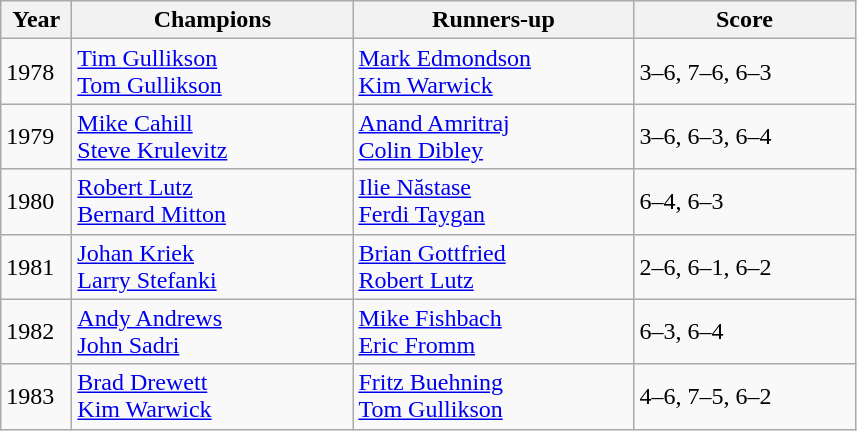<table class="sortable wikitable">
<tr>
<th style="width:40px">Year</th>
<th style="width:180px">Champions</th>
<th style="width:180px">Runners-up</th>
<th style="width:140px" class="unsortable">Score</th>
</tr>
<tr>
<td>1978</td>
<td> <a href='#'>Tim Gullikson</a><br> <a href='#'>Tom Gullikson</a></td>
<td> <a href='#'>Mark Edmondson</a><br> <a href='#'>Kim Warwick</a></td>
<td>3–6, 7–6, 6–3</td>
</tr>
<tr>
<td>1979</td>
<td> <a href='#'>Mike Cahill</a><br> <a href='#'>Steve Krulevitz</a></td>
<td> <a href='#'>Anand Amritraj</a><br> <a href='#'>Colin Dibley</a></td>
<td>3–6, 6–3, 6–4</td>
</tr>
<tr>
<td>1980</td>
<td> <a href='#'>Robert Lutz</a><br> <a href='#'>Bernard Mitton</a></td>
<td> <a href='#'>Ilie Năstase</a><br> <a href='#'>Ferdi Taygan</a></td>
<td>6–4, 6–3</td>
</tr>
<tr>
<td>1981</td>
<td> <a href='#'>Johan Kriek</a><br> <a href='#'>Larry Stefanki</a></td>
<td> <a href='#'>Brian Gottfried</a><br> <a href='#'>Robert Lutz</a></td>
<td>2–6, 6–1, 6–2</td>
</tr>
<tr>
<td>1982</td>
<td> <a href='#'>Andy Andrews</a><br> <a href='#'>John Sadri</a></td>
<td> <a href='#'>Mike Fishbach</a><br> <a href='#'>Eric Fromm</a></td>
<td>6–3, 6–4</td>
</tr>
<tr>
<td>1983</td>
<td> <a href='#'>Brad Drewett</a><br> <a href='#'>Kim Warwick</a></td>
<td> <a href='#'>Fritz Buehning</a><br> <a href='#'>Tom Gullikson</a></td>
<td>4–6, 7–5, 6–2</td>
</tr>
</table>
